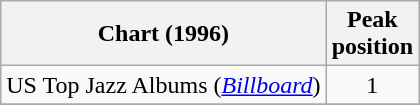<table class="wikitable">
<tr>
<th>Chart (1996)</th>
<th>Peak<br>position</th>
</tr>
<tr>
<td>US Top Jazz Albums (<em><a href='#'>Billboard</a></em>)</td>
<td align="center">1</td>
</tr>
<tr>
</tr>
</table>
